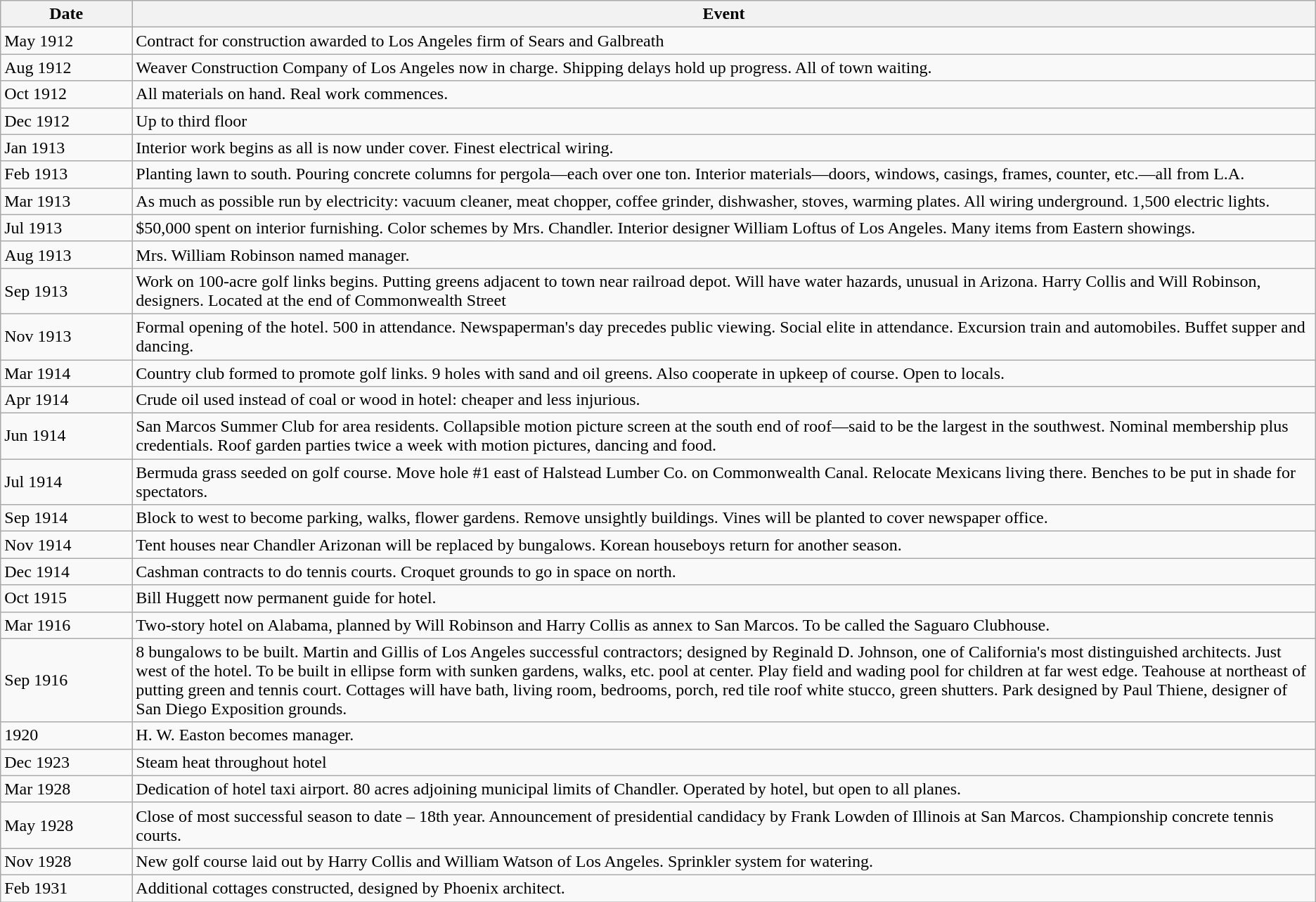<table class="wikitable sortable">
<tr>
<th width=10%>Date</th>
<th width=90%>Event</th>
</tr>
<tr>
<td>May 1912</td>
<td>Contract for construction awarded to Los Angeles firm of Sears and Galbreath</td>
</tr>
<tr>
<td>Aug 1912</td>
<td>Weaver Construction Company of Los Angeles now in charge. Shipping delays hold up progress. All of town waiting.</td>
</tr>
<tr>
<td>Oct 1912</td>
<td>All materials on hand. Real work commences.</td>
</tr>
<tr>
<td>Dec 1912</td>
<td>Up to third floor</td>
</tr>
<tr>
<td>Jan 1913</td>
<td>Interior work begins as all is now under cover. Finest electrical wiring.</td>
</tr>
<tr>
<td>Feb 1913</td>
<td>Planting lawn to south. Pouring concrete columns for pergola—each over one ton. Interior materials—doors, windows, casings, frames, counter, etc.—all from L.A.</td>
</tr>
<tr>
<td>Mar 1913</td>
<td>As much as possible run by electricity: vacuum cleaner, meat chopper, coffee grinder, dishwasher, stoves, warming plates. All wiring underground.  1,500 electric lights.</td>
</tr>
<tr>
<td>Jul 1913</td>
<td>$50,000 spent on interior furnishing. Color schemes by Mrs. Chandler.  Interior designer William Loftus of Los Angeles. Many items from Eastern showings.</td>
</tr>
<tr>
<td>Aug 1913</td>
<td>Mrs. William Robinson named manager.</td>
</tr>
<tr>
<td>Sep 1913</td>
<td>Work on 100-acre golf links begins. Putting greens adjacent to town near railroad depot. Will have water hazards, unusual in Arizona. Harry Collis and Will Robinson, designers. Located at the end of Commonwealth Street</td>
</tr>
<tr>
<td>Nov 1913</td>
<td>Formal opening of the hotel. 500 in attendance. Newspaperman's day precedes public viewing. Social elite in attendance. Excursion train and automobiles. Buffet supper and dancing.</td>
</tr>
<tr>
<td>Mar 1914</td>
<td>Country club formed to promote golf links. 9 holes with sand and oil greens. Also cooperate in upkeep of course. Open to locals.</td>
</tr>
<tr>
<td>Apr 1914</td>
<td>Crude oil used instead of coal or wood in hotel: cheaper and less injurious.</td>
</tr>
<tr>
<td>Jun 1914</td>
<td>San Marcos Summer Club for area residents. Collapsible motion picture screen at the south end of roof—said to be the largest in the southwest.  Nominal membership plus credentials. Roof garden parties twice a week with motion pictures, dancing and food.</td>
</tr>
<tr>
<td>Jul 1914</td>
<td>Bermuda grass seeded on golf course. Move hole #1 east of Halstead Lumber Co. on Commonwealth Canal. Relocate Mexicans living there. Benches to be put in shade for spectators.</td>
</tr>
<tr>
<td>Sep 1914</td>
<td>Block to west to become parking, walks, flower gardens. Remove unsightly buildings. Vines will be planted to cover newspaper office.</td>
</tr>
<tr>
<td>Nov 1914</td>
<td>Tent houses near Chandler Arizonan will be replaced by bungalows. Korean houseboys return for another season.</td>
</tr>
<tr>
<td>Dec 1914</td>
<td>Cashman contracts to do tennis courts. Croquet grounds to go in space on north.</td>
</tr>
<tr>
<td>Oct 1915</td>
<td>Bill Huggett now permanent guide for hotel.</td>
</tr>
<tr>
<td>Mar 1916</td>
<td>Two-story hotel on Alabama, planned by Will Robinson and Harry Collis as annex to San Marcos. To be called the Saguaro Clubhouse.</td>
</tr>
<tr>
<td>Sep 1916</td>
<td>8 bungalows to be built. Martin and Gillis of Los Angeles successful contractors; designed by Reginald D. Johnson, one of California's most distinguished architects. Just west of the hotel. To be built in ellipse form with sunken gardens, walks, etc. pool at center. Play field and wading pool for children at far west edge. Teahouse at northeast of putting green and tennis court. Cottages will have bath, living room, bedrooms, porch, red tile roof white stucco, green shutters.  Park designed by Paul Thiene, designer of San Diego Exposition grounds.</td>
</tr>
<tr>
<td>1920</td>
<td>H. W. Easton becomes manager.</td>
</tr>
<tr>
<td>Dec 1923</td>
<td>Steam heat throughout hotel</td>
</tr>
<tr>
<td>Mar 1928</td>
<td>Dedication of hotel taxi airport. 80 acres adjoining municipal limits of Chandler. Operated by hotel, but open to all planes.</td>
</tr>
<tr>
<td>May 1928</td>
<td>Close of most successful season to date – 18th year. Announcement of presidential candidacy by Frank Lowden of Illinois at San Marcos.  Championship concrete tennis courts.</td>
</tr>
<tr>
<td>Nov 1928</td>
<td>New golf course laid out by Harry Collis and William Watson of Los Angeles. Sprinkler system for watering.</td>
</tr>
<tr>
<td>Feb 1931</td>
<td>Additional cottages constructed, designed by Phoenix architect.</td>
</tr>
</table>
